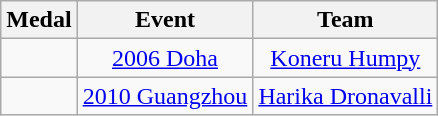<table class="wikitable sortable" style="text-align:center">
<tr>
<th>Medal</th>
<th>Event</th>
<th>Team</th>
</tr>
<tr>
<td></td>
<td><a href='#'>2006 Doha</a></td>
<td><a href='#'>Koneru Humpy</a></td>
</tr>
<tr>
<td></td>
<td><a href='#'>2010 Guangzhou</a></td>
<td><a href='#'>Harika Dronavalli</a></td>
</tr>
</table>
